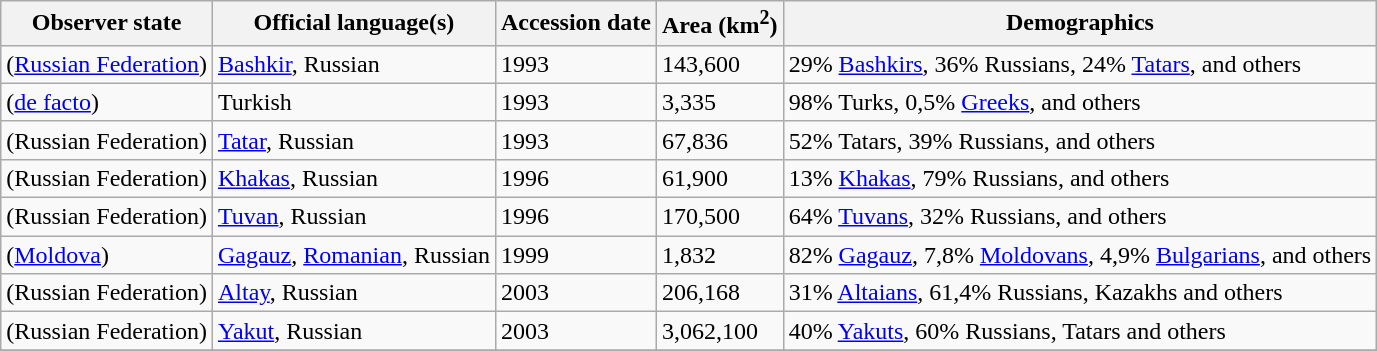<table class="wikitable">
<tr>
<th>Observer state</th>
<th>Official language(s)</th>
<th>Accession date</th>
<th>Area (km<sup>2</sup>)</th>
<th>Demographics</th>
</tr>
<tr>
<td> (<a href='#'>Russian Federation</a>)</td>
<td><a href='#'>Bashkir</a>, Russian</td>
<td>1993</td>
<td>143,600</td>
<td>29% <a href='#'>Bashkirs</a>, 36% Russians, 24% <a href='#'>Tatars</a>, and others</td>
</tr>
<tr>
<td> (<a href='#'>de facto</a>)</td>
<td>Turkish</td>
<td>1993</td>
<td>3,335</td>
<td>98% Turks, 0,5% <a href='#'>Greeks</a>, and others</td>
</tr>
<tr>
<td> (Russian Federation)</td>
<td><a href='#'>Tatar</a>, Russian</td>
<td>1993</td>
<td>67,836</td>
<td>52% Tatars, 39% Russians, and others</td>
</tr>
<tr>
<td> (Russian Federation)</td>
<td><a href='#'>Khakas</a>, Russian</td>
<td>1996</td>
<td>61,900</td>
<td>13% <a href='#'>Khakas</a>, 79% Russians, and others</td>
</tr>
<tr>
<td> (Russian Federation)</td>
<td><a href='#'>Tuvan</a>, Russian</td>
<td>1996</td>
<td>170,500</td>
<td>64% <a href='#'>Tuvans</a>, 32% Russians, and others</td>
</tr>
<tr>
<td> (<a href='#'>Moldova</a>)</td>
<td><a href='#'>Gagauz</a>, <a href='#'>Romanian</a>, Russian</td>
<td>1999</td>
<td>1,832</td>
<td>82% <a href='#'>Gagauz</a>, 7,8% <a href='#'>Moldovans</a>, 4,9% <a href='#'>Bulgarians</a>, and others</td>
</tr>
<tr>
<td> (Russian Federation)</td>
<td><a href='#'>Altay</a>, Russian</td>
<td>2003</td>
<td>206,168</td>
<td>31% <a href='#'>Altaians</a>, 61,4% Russians, Kazakhs and others</td>
</tr>
<tr>
<td> (Russian Federation)</td>
<td><a href='#'>Yakut</a>, Russian</td>
<td>2003</td>
<td>3,062,100</td>
<td>40% <a href='#'>Yakuts</a>, 60% Russians, Tatars and others</td>
</tr>
<tr>
</tr>
</table>
